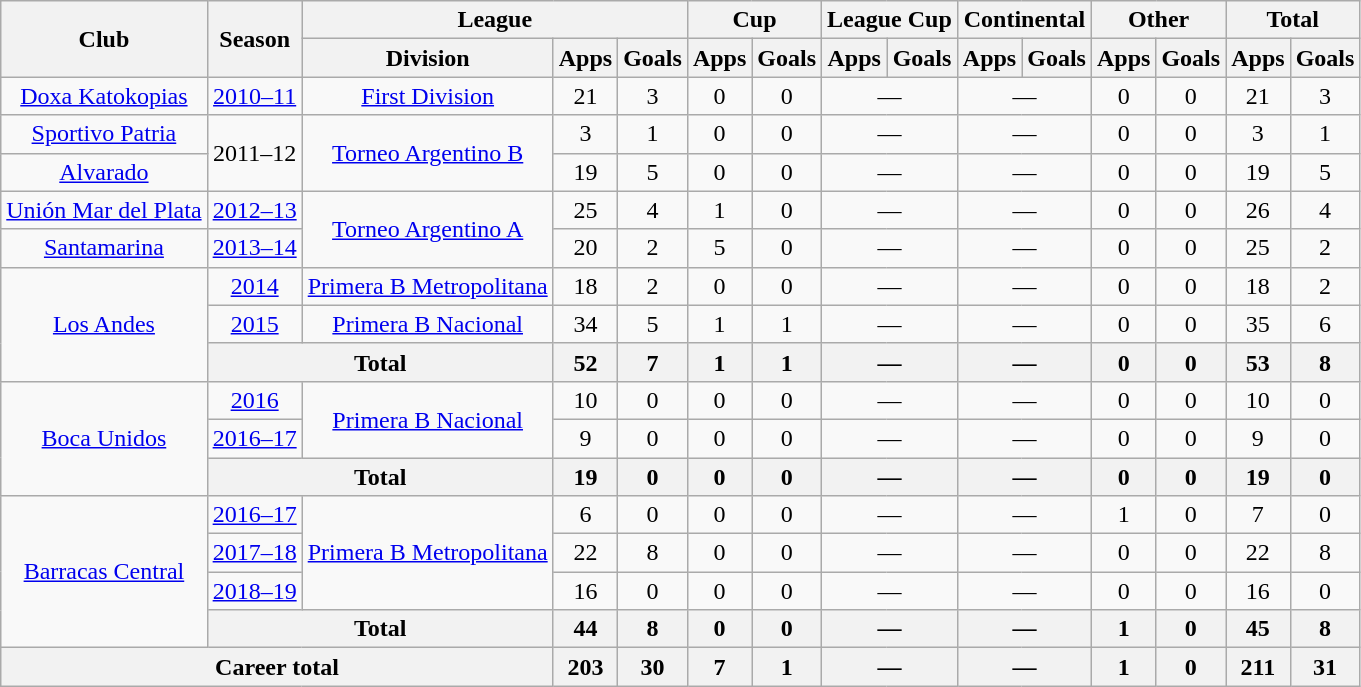<table class="wikitable" style="text-align:center">
<tr>
<th rowspan="2">Club</th>
<th rowspan="2">Season</th>
<th colspan="3">League</th>
<th colspan="2">Cup</th>
<th colspan="2">League Cup</th>
<th colspan="2">Continental</th>
<th colspan="2">Other</th>
<th colspan="2">Total</th>
</tr>
<tr>
<th>Division</th>
<th>Apps</th>
<th>Goals</th>
<th>Apps</th>
<th>Goals</th>
<th>Apps</th>
<th>Goals</th>
<th>Apps</th>
<th>Goals</th>
<th>Apps</th>
<th>Goals</th>
<th>Apps</th>
<th>Goals</th>
</tr>
<tr>
<td rowspan="1"><a href='#'>Doxa Katokopias</a></td>
<td><a href='#'>2010–11</a></td>
<td rowspan="1"><a href='#'>First Division</a></td>
<td>21</td>
<td>3</td>
<td>0</td>
<td>0</td>
<td colspan="2">—</td>
<td colspan="2">—</td>
<td>0</td>
<td>0</td>
<td>21</td>
<td>3</td>
</tr>
<tr>
<td rowspan="1"><a href='#'>Sportivo Patria</a></td>
<td rowspan="2">2011–12</td>
<td rowspan="2"><a href='#'>Torneo Argentino B</a></td>
<td>3</td>
<td>1</td>
<td>0</td>
<td>0</td>
<td colspan="2">—</td>
<td colspan="2">—</td>
<td>0</td>
<td>0</td>
<td>3</td>
<td>1</td>
</tr>
<tr>
<td rowspan="1"><a href='#'>Alvarado</a></td>
<td>19</td>
<td>5</td>
<td>0</td>
<td>0</td>
<td colspan="2">—</td>
<td colspan="2">—</td>
<td>0</td>
<td>0</td>
<td>19</td>
<td>5</td>
</tr>
<tr>
<td rowspan="1"><a href='#'>Unión Mar del Plata</a></td>
<td><a href='#'>2012–13</a></td>
<td rowspan="2"><a href='#'>Torneo Argentino A</a></td>
<td>25</td>
<td>4</td>
<td>1</td>
<td>0</td>
<td colspan="2">—</td>
<td colspan="2">—</td>
<td>0</td>
<td>0</td>
<td>26</td>
<td>4</td>
</tr>
<tr>
<td rowspan="1"><a href='#'>Santamarina</a></td>
<td><a href='#'>2013–14</a></td>
<td>20</td>
<td>2</td>
<td>5</td>
<td>0</td>
<td colspan="2">—</td>
<td colspan="2">—</td>
<td>0</td>
<td>0</td>
<td>25</td>
<td>2</td>
</tr>
<tr>
<td rowspan="3"><a href='#'>Los Andes</a></td>
<td><a href='#'>2014</a></td>
<td rowspan="1"><a href='#'>Primera B Metropolitana</a></td>
<td>18</td>
<td>2</td>
<td>0</td>
<td>0</td>
<td colspan="2">—</td>
<td colspan="2">—</td>
<td>0</td>
<td>0</td>
<td>18</td>
<td>2</td>
</tr>
<tr>
<td><a href='#'>2015</a></td>
<td rowspan="1"><a href='#'>Primera B Nacional</a></td>
<td>34</td>
<td>5</td>
<td>1</td>
<td>1</td>
<td colspan="2">—</td>
<td colspan="2">—</td>
<td>0</td>
<td>0</td>
<td>35</td>
<td>6</td>
</tr>
<tr>
<th colspan="2">Total</th>
<th>52</th>
<th>7</th>
<th>1</th>
<th>1</th>
<th colspan="2">—</th>
<th colspan="2">—</th>
<th>0</th>
<th>0</th>
<th>53</th>
<th>8</th>
</tr>
<tr>
<td rowspan="3"><a href='#'>Boca Unidos</a></td>
<td><a href='#'>2016</a></td>
<td rowspan="2"><a href='#'>Primera B Nacional</a></td>
<td>10</td>
<td>0</td>
<td>0</td>
<td>0</td>
<td colspan="2">—</td>
<td colspan="2">—</td>
<td>0</td>
<td>0</td>
<td>10</td>
<td>0</td>
</tr>
<tr>
<td><a href='#'>2016–17</a></td>
<td>9</td>
<td>0</td>
<td>0</td>
<td>0</td>
<td colspan="2">—</td>
<td colspan="2">—</td>
<td>0</td>
<td>0</td>
<td>9</td>
<td>0</td>
</tr>
<tr>
<th colspan="2">Total</th>
<th>19</th>
<th>0</th>
<th>0</th>
<th>0</th>
<th colspan="2">—</th>
<th colspan="2">—</th>
<th>0</th>
<th>0</th>
<th>19</th>
<th>0</th>
</tr>
<tr>
<td rowspan="4"><a href='#'>Barracas Central</a></td>
<td><a href='#'>2016–17</a></td>
<td rowspan="3"><a href='#'>Primera B Metropolitana</a></td>
<td>6</td>
<td>0</td>
<td>0</td>
<td>0</td>
<td colspan="2">—</td>
<td colspan="2">—</td>
<td>1</td>
<td>0</td>
<td>7</td>
<td>0</td>
</tr>
<tr>
<td><a href='#'>2017–18</a></td>
<td>22</td>
<td>8</td>
<td>0</td>
<td>0</td>
<td colspan="2">—</td>
<td colspan="2">—</td>
<td>0</td>
<td>0</td>
<td>22</td>
<td>8</td>
</tr>
<tr>
<td><a href='#'>2018–19</a></td>
<td>16</td>
<td>0</td>
<td>0</td>
<td>0</td>
<td colspan="2">—</td>
<td colspan="2">—</td>
<td>0</td>
<td>0</td>
<td>16</td>
<td>0</td>
</tr>
<tr>
<th colspan="2">Total</th>
<th>44</th>
<th>8</th>
<th>0</th>
<th>0</th>
<th colspan="2">—</th>
<th colspan="2">—</th>
<th>1</th>
<th>0</th>
<th>45</th>
<th>8</th>
</tr>
<tr>
<th colspan="3">Career total</th>
<th>203</th>
<th>30</th>
<th>7</th>
<th>1</th>
<th colspan="2">—</th>
<th colspan="2">—</th>
<th>1</th>
<th>0</th>
<th>211</th>
<th>31</th>
</tr>
</table>
